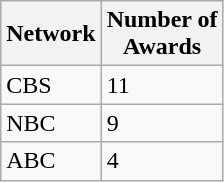<table class="wikitable">
<tr>
<th>Network</th>
<th>Number of<br>Awards</th>
</tr>
<tr>
<td>CBS</td>
<td>11</td>
</tr>
<tr>
<td>NBC</td>
<td>9</td>
</tr>
<tr>
<td>ABC</td>
<td>4</td>
</tr>
</table>
